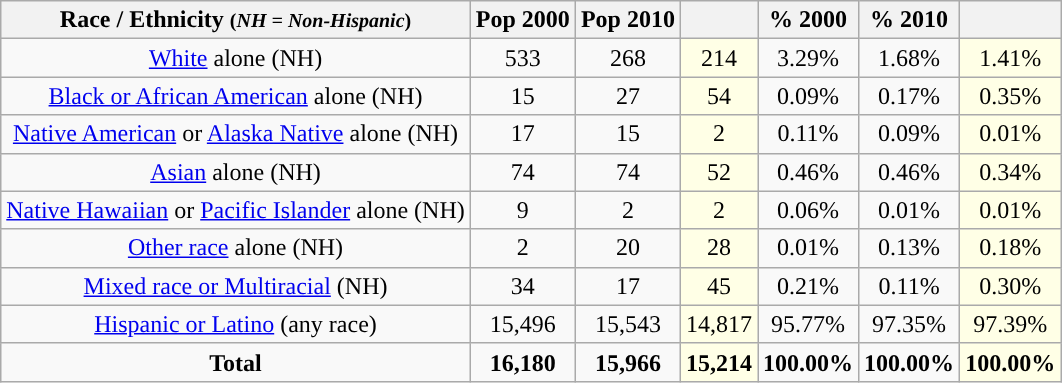<table class="wikitable" style="text-align:center;">
<tr>
<th>Race / Ethnicity <small>(<em>NH = Non-Hispanic</em>)</small></th>
<th>Pop 2000</th>
<th>Pop 2010</th>
<th></th>
<th>% 2000</th>
<th>% 2010</th>
<th></th>
</tr>
<tr>
<td><a href='#'>White</a> alone (NH)</td>
<td>533</td>
<td>268</td>
<td style='background: #ffffe6;'>214</td>
<td>3.29%</td>
<td>1.68%</td>
<td style='background: #ffffe6;'>1.41%</td>
</tr>
<tr>
<td><a href='#'>Black or African American</a> alone (NH)</td>
<td>15</td>
<td>27</td>
<td style='background: #ffffe6;'>54</td>
<td>0.09%</td>
<td>0.17%</td>
<td style='background: #ffffe6;'>0.35%</td>
</tr>
<tr>
<td><a href='#'>Native American</a> or <a href='#'>Alaska Native</a> alone (NH)</td>
<td>17</td>
<td>15</td>
<td style='background: #ffffe6;'>2</td>
<td>0.11%</td>
<td>0.09%</td>
<td style='background: #ffffe6;'>0.01%</td>
</tr>
<tr>
<td><a href='#'>Asian</a> alone (NH)</td>
<td>74</td>
<td>74</td>
<td style='background: #ffffe6;'>52</td>
<td>0.46%</td>
<td>0.46%</td>
<td style='background: #ffffe6;'>0.34%</td>
</tr>
<tr>
<td><a href='#'>Native Hawaiian</a> or <a href='#'>Pacific Islander</a> alone (NH)</td>
<td>9</td>
<td>2</td>
<td style='background: #ffffe6;'>2</td>
<td>0.06%</td>
<td>0.01%</td>
<td style='background: #ffffe6;'>0.01%</td>
</tr>
<tr>
<td><a href='#'>Other race</a> alone (NH)</td>
<td>2</td>
<td>20</td>
<td style='background: #ffffe6;'>28</td>
<td>0.01%</td>
<td>0.13%</td>
<td style='background: #ffffe6;'>0.18%</td>
</tr>
<tr>
<td><a href='#'>Mixed race or Multiracial</a> (NH)</td>
<td>34</td>
<td>17</td>
<td style='background: #ffffe6;'>45</td>
<td>0.21%</td>
<td>0.11%</td>
<td style='background: #ffffe6;'>0.30%</td>
</tr>
<tr>
<td><a href='#'>Hispanic or Latino</a> (any race)</td>
<td>15,496</td>
<td>15,543</td>
<td style='background: #ffffe6;'>14,817</td>
<td>95.77%</td>
<td>97.35%</td>
<td style='background: #ffffe6;'>97.39%</td>
</tr>
<tr>
<td><strong>Total</strong></td>
<td><strong>16,180</strong></td>
<td><strong>15,966</strong></td>
<td style='background: #ffffe6;'><strong>15,214</strong></td>
<td><strong>100.00%</strong></td>
<td><strong>100.00%</strong></td>
<td style='background: #ffffe6;'><strong>100.00%</strong></td>
</tr>
</table>
